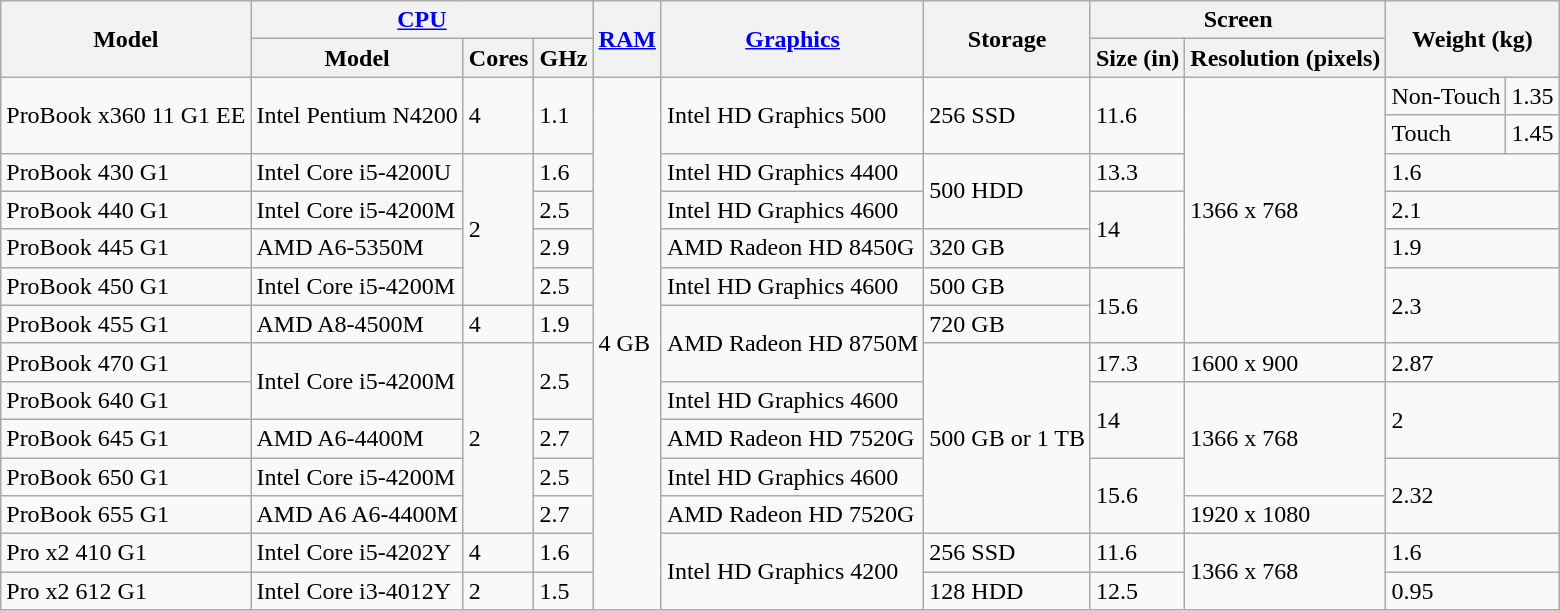<table class="wikitable">
<tr>
<th rowspan="2">Model</th>
<th colspan="3"><a href='#'>CPU</a></th>
<th rowspan="2"><a href='#'>RAM</a></th>
<th rowspan="2"><a href='#'>Graphics</a></th>
<th rowspan="2">Storage</th>
<th colspan="2">Screen</th>
<th colspan="2" rowspan="2">Weight (kg)</th>
</tr>
<tr>
<th>Model</th>
<th>Cores</th>
<th>GHz</th>
<th>Size (in)</th>
<th>Resolution (pixels)</th>
</tr>
<tr>
<td rowspan="2">ProBook x360 11 G1 EE</td>
<td rowspan="2">Intel Pentium N4200</td>
<td rowspan="2">4</td>
<td rowspan="2">1.1</td>
<td rowspan="14">4 GB</td>
<td rowspan="2">Intel HD Graphics 500</td>
<td rowspan="2">256 SSD</td>
<td rowspan="2">11.6</td>
<td rowspan="7">1366 x 768</td>
<td>Non-Touch</td>
<td>1.35</td>
</tr>
<tr>
<td>Touch</td>
<td>1.45</td>
</tr>
<tr>
<td>ProBook 430 G1</td>
<td>Intel Core i5-4200U</td>
<td rowspan="4">2</td>
<td>1.6</td>
<td>Intel HD Graphics 4400</td>
<td rowspan="2">500 HDD</td>
<td>13.3</td>
<td colspan="2">1.6</td>
</tr>
<tr>
<td>ProBook 440 G1</td>
<td>Intel Core i5-4200M</td>
<td>2.5</td>
<td>Intel HD Graphics 4600</td>
<td rowspan="2">14</td>
<td colspan="2">2.1</td>
</tr>
<tr>
<td>ProBook 445 G1</td>
<td>AMD A6-5350M</td>
<td>2.9</td>
<td>AMD Radeon HD 8450G</td>
<td>320 GB</td>
<td colspan="2">1.9</td>
</tr>
<tr>
<td>ProBook 450 G1</td>
<td>Intel Core i5-4200M</td>
<td>2.5</td>
<td>Intel HD Graphics 4600</td>
<td>500 GB</td>
<td rowspan="2">15.6</td>
<td colspan="2" rowspan="2">2.3</td>
</tr>
<tr>
<td>ProBook 455 G1</td>
<td>AMD A8-4500M</td>
<td>4</td>
<td>1.9</td>
<td rowspan="2">AMD Radeon HD 8750M</td>
<td>720 GB</td>
</tr>
<tr>
<td>ProBook 470 G1</td>
<td rowspan="2">Intel Core i5-4200M</td>
<td rowspan="5">2</td>
<td rowspan="2">2.5</td>
<td rowspan="5">500 GB or 1 TB</td>
<td>17.3</td>
<td>1600 x 900</td>
<td colspan="2">2.87</td>
</tr>
<tr>
<td>ProBook 640 G1</td>
<td>Intel HD Graphics 4600</td>
<td rowspan="2">14</td>
<td rowspan="3">1366 x 768</td>
<td colspan="2" rowspan="2">2</td>
</tr>
<tr>
<td>ProBook 645 G1</td>
<td>AMD A6-4400M</td>
<td>2.7</td>
<td>AMD Radeon HD 7520G</td>
</tr>
<tr>
<td>ProBook 650 G1</td>
<td>Intel Core i5-4200M</td>
<td>2.5</td>
<td>Intel HD Graphics 4600</td>
<td rowspan="2">15.6</td>
<td colspan="2" rowspan="2">2.32</td>
</tr>
<tr>
<td>ProBook 655 G1</td>
<td>AMD A6 A6-4400M</td>
<td>2.7</td>
<td>AMD Radeon HD 7520G</td>
<td>1920 x 1080</td>
</tr>
<tr>
<td>Pro x2 410 G1</td>
<td>Intel Core i5-4202Y</td>
<td>4</td>
<td>1.6</td>
<td rowspan="2">Intel HD Graphics 4200</td>
<td>256 SSD</td>
<td>11.6</td>
<td rowspan="2">1366 x 768</td>
<td colspan="2">1.6</td>
</tr>
<tr>
<td>Pro x2 612 G1</td>
<td>Intel Core i3-4012Y</td>
<td>2</td>
<td>1.5</td>
<td>128 HDD</td>
<td>12.5</td>
<td colspan="2">0.95</td>
</tr>
</table>
